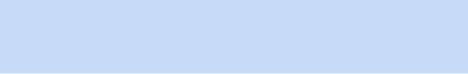<table class="toccolours" style="float: right; margin-left: 1em; margin-right: 1em; font-size: 85%; background:#c6dbf7; color:black; width:23em; max-width: 25%;" cellspacing="5">
<tr>
<td style="text-align: left;"><br><blockquote>
</td>
</tr>
<tr>
<td style="text-align: left;"></td>
</tr>
</table>
